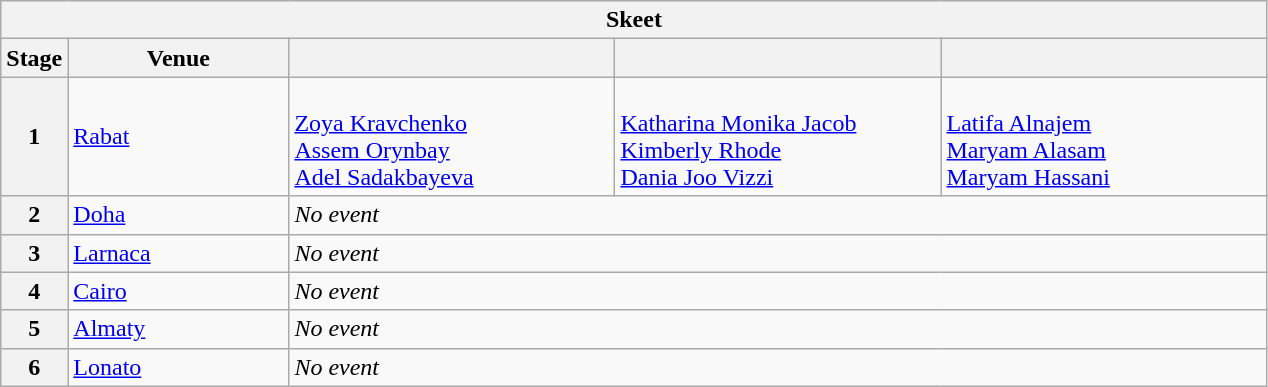<table class="wikitable">
<tr>
<th colspan="5">Skeet</th>
</tr>
<tr>
<th>Stage</th>
<th width=140>Venue</th>
<th width=210></th>
<th width=210></th>
<th width=210></th>
</tr>
<tr>
<th>1</th>
<td> <a href='#'>Rabat</a></td>
<td> <br> <a href='#'>Zoya Kravchenko</a> <br> <a href='#'>Assem Orynbay</a> <br> <a href='#'>Adel Sadakbayeva</a></td>
<td> <br> <a href='#'>Katharina Monika Jacob</a> <br> <a href='#'>Kimberly Rhode</a> <br> <a href='#'>Dania Joo Vizzi</a></td>
<td> <br> <a href='#'>Latifa Alnajem</a> <br> <a href='#'>Maryam Alasam</a> <br> <a href='#'>Maryam Hassani</a></td>
</tr>
<tr>
<th>2</th>
<td> <a href='#'>Doha</a></td>
<td colspan="3"><em>No event</em></td>
</tr>
<tr>
<th>3</th>
<td> <a href='#'>Larnaca</a></td>
<td colspan="3"><em>No event</em></td>
</tr>
<tr>
<th>4</th>
<td> <a href='#'>Cairo</a></td>
<td colspan="3"><em>No event</em></td>
</tr>
<tr>
<th>5</th>
<td> <a href='#'>Almaty</a></td>
<td colspan="3"><em>No event</em></td>
</tr>
<tr>
<th>6</th>
<td> <a href='#'>Lonato</a></td>
<td colspan="3"><em>No event</em></td>
</tr>
</table>
